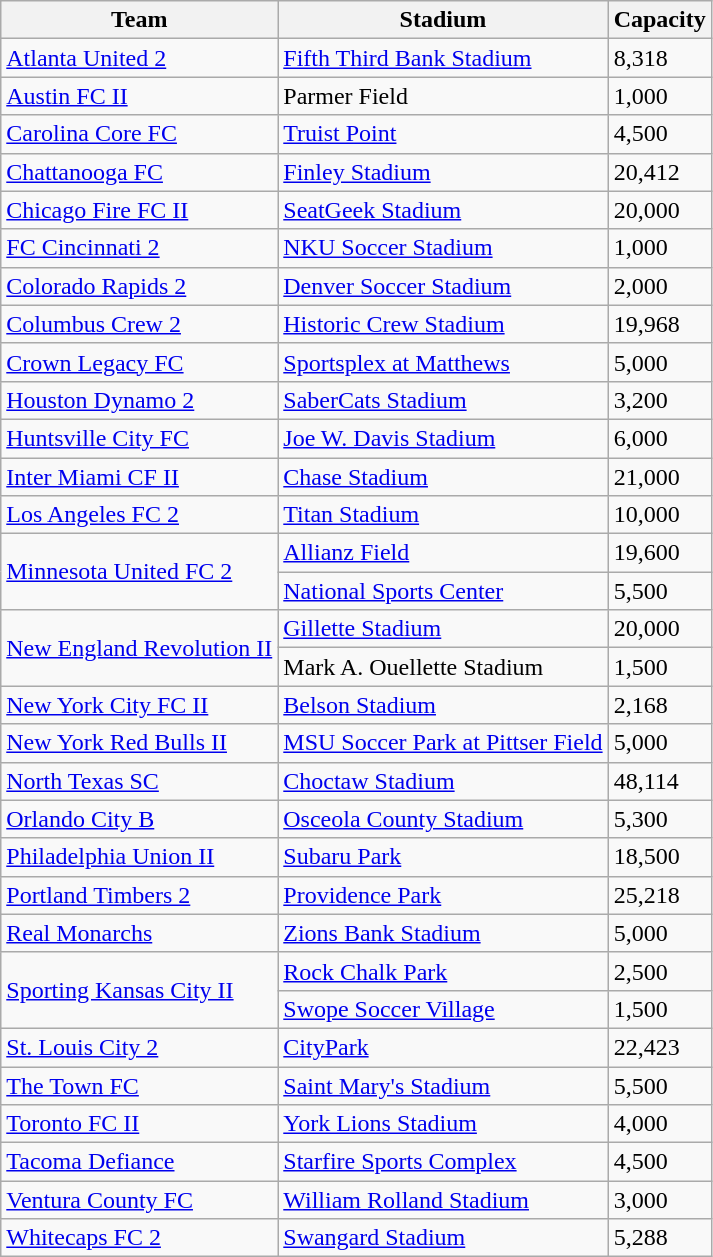<table class="wikitable sortable" style="text-align:left">
<tr>
<th>Team</th>
<th>Stadium</th>
<th>Capacity</th>
</tr>
<tr>
<td><a href='#'>Atlanta United 2</a></td>
<td><a href='#'>Fifth Third Bank Stadium</a></td>
<td>8,318</td>
</tr>
<tr>
<td><a href='#'>Austin FC II</a></td>
<td>Parmer Field</td>
<td>1,000</td>
</tr>
<tr>
<td><a href='#'>Carolina Core FC</a></td>
<td><a href='#'>Truist Point</a></td>
<td>4,500</td>
</tr>
<tr>
<td><a href='#'>Chattanooga FC</a></td>
<td><a href='#'>Finley Stadium</a></td>
<td>20,412</td>
</tr>
<tr>
<td><a href='#'>Chicago Fire FC II</a></td>
<td><a href='#'>SeatGeek Stadium</a></td>
<td>20,000</td>
</tr>
<tr>
<td><a href='#'>FC Cincinnati 2</a></td>
<td><a href='#'>NKU Soccer Stadium</a></td>
<td>1,000</td>
</tr>
<tr>
<td><a href='#'>Colorado Rapids 2</a></td>
<td><a href='#'>Denver Soccer Stadium</a></td>
<td>2,000</td>
</tr>
<tr>
<td><a href='#'>Columbus Crew 2</a></td>
<td><a href='#'>Historic Crew Stadium</a></td>
<td>19,968</td>
</tr>
<tr>
<td><a href='#'>Crown Legacy FC</a></td>
<td><a href='#'>Sportsplex at Matthews</a></td>
<td>5,000</td>
</tr>
<tr>
<td><a href='#'>Houston Dynamo 2</a></td>
<td><a href='#'>SaberCats Stadium</a></td>
<td>3,200</td>
</tr>
<tr>
<td><a href='#'>Huntsville City FC</a></td>
<td><a href='#'>Joe W. Davis Stadium</a></td>
<td>6,000</td>
</tr>
<tr>
<td><a href='#'>Inter Miami CF II</a></td>
<td><a href='#'>Chase Stadium</a></td>
<td>21,000</td>
</tr>
<tr>
<td><a href='#'>Los Angeles FC 2</a></td>
<td><a href='#'>Titan Stadium</a></td>
<td>10,000</td>
</tr>
<tr>
<td rowspan=2><a href='#'>Minnesota United FC 2</a></td>
<td><a href='#'>Allianz Field</a></td>
<td>19,600</td>
</tr>
<tr>
<td><a href='#'>National Sports Center</a></td>
<td>5,500</td>
</tr>
<tr>
<td rowspan=2><a href='#'>New England Revolution II</a></td>
<td><a href='#'>Gillette Stadium</a></td>
<td>20,000</td>
</tr>
<tr>
<td>Mark A. Ouellette Stadium</td>
<td>1,500</td>
</tr>
<tr>
<td><a href='#'>New York City FC II</a></td>
<td><a href='#'>Belson Stadium</a></td>
<td>2,168</td>
</tr>
<tr>
<td><a href='#'>New York Red Bulls II</a></td>
<td><a href='#'>MSU Soccer Park at Pittser Field</a></td>
<td>5,000</td>
</tr>
<tr>
<td><a href='#'>North Texas SC</a></td>
<td><a href='#'>Choctaw Stadium</a></td>
<td>48,114</td>
</tr>
<tr>
<td><a href='#'>Orlando City B</a></td>
<td><a href='#'>Osceola County Stadium</a></td>
<td>5,300</td>
</tr>
<tr>
<td><a href='#'>Philadelphia Union II</a></td>
<td><a href='#'>Subaru Park</a></td>
<td>18,500</td>
</tr>
<tr>
<td><a href='#'>Portland Timbers 2</a></td>
<td><a href='#'>Providence Park</a></td>
<td>25,218</td>
</tr>
<tr>
<td><a href='#'>Real Monarchs</a></td>
<td><a href='#'>Zions Bank Stadium</a></td>
<td>5,000</td>
</tr>
<tr>
<td rowspan=2><a href='#'>Sporting Kansas City II</a></td>
<td><a href='#'>Rock Chalk Park</a></td>
<td>2,500</td>
</tr>
<tr>
<td><a href='#'>Swope Soccer Village</a></td>
<td>1,500</td>
</tr>
<tr>
<td><a href='#'>St. Louis City 2</a></td>
<td><a href='#'>CityPark</a></td>
<td>22,423</td>
</tr>
<tr>
<td><a href='#'>The Town FC</a></td>
<td><a href='#'>Saint Mary's Stadium</a></td>
<td>5,500</td>
</tr>
<tr>
<td><a href='#'>Toronto FC II</a></td>
<td><a href='#'>York Lions Stadium</a></td>
<td>4,000</td>
</tr>
<tr>
<td><a href='#'>Tacoma Defiance</a></td>
<td><a href='#'>Starfire Sports Complex</a></td>
<td>4,500</td>
</tr>
<tr>
<td><a href='#'>Ventura County FC</a></td>
<td><a href='#'>William Rolland Stadium</a></td>
<td>3,000</td>
</tr>
<tr>
<td><a href='#'>Whitecaps FC 2</a></td>
<td><a href='#'>Swangard Stadium</a></td>
<td>5,288</td>
</tr>
</table>
